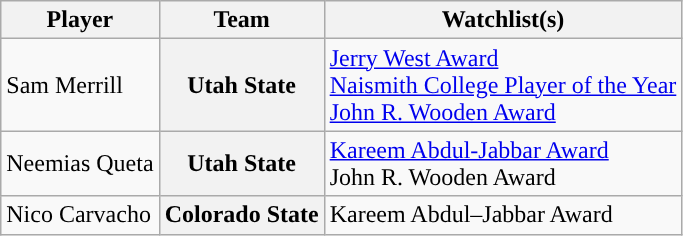<table class="wikitable">
<tr>
<th>Player</th>
<th>Team</th>
<th>Watchlist(s)</th>
</tr>
<tr>
<td>Sam Merrill</td>
<th>Utah State</th>
<td><a href='#'>Jerry West Award</a><br><a href='#'>Naismith College Player of the Year</a><br><a href='#'>John R. Wooden Award</a></td>
</tr>
<tr>
<td>Neemias Queta</td>
<th>Utah State</th>
<td><a href='#'>Kareem Abdul-Jabbar Award</a><br>John R. Wooden Award</td>
</tr>
<tr>
<td>Nico Carvacho</td>
<th>Colorado State</th>
<td>Kareem Abdul–Jabbar Award</td>
</tr>
</table>
